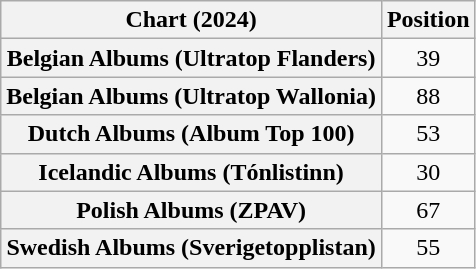<table class="wikitable sortable plainrowheaders" style="text-align:center">
<tr>
<th scope="col">Chart (2024)</th>
<th scope="col">Position</th>
</tr>
<tr>
<th scope="row">Belgian Albums (Ultratop Flanders)</th>
<td>39</td>
</tr>
<tr>
<th scope="row">Belgian Albums (Ultratop Wallonia)</th>
<td>88</td>
</tr>
<tr>
<th scope="row">Dutch Albums (Album Top 100)</th>
<td>53</td>
</tr>
<tr>
<th scope="row">Icelandic Albums (Tónlistinn)</th>
<td>30</td>
</tr>
<tr>
<th scope="row">Polish Albums (ZPAV)</th>
<td>67</td>
</tr>
<tr>
<th scope="row">Swedish Albums (Sverigetopplistan)</th>
<td>55</td>
</tr>
</table>
